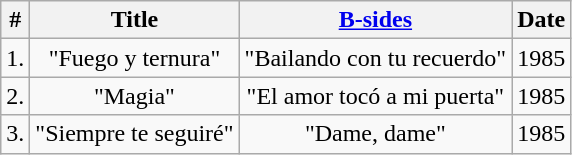<table class="wikitable">
<tr>
<th>#</th>
<th>Title</th>
<th><a href='#'>B-sides</a></th>
<th>Date</th>
</tr>
<tr>
<td>1.</td>
<td align="center">"Fuego y ternura"</td>
<td align="center">"Bailando con tu recuerdo"</td>
<td>1985</td>
</tr>
<tr>
<td>2.</td>
<td align="center">"Magia"</td>
<td align="center">"El amor tocó a mi puerta"</td>
<td>1985</td>
</tr>
<tr>
<td>3.</td>
<td align="center">"Siempre te seguiré"</td>
<td align="center">"Dame, dame"</td>
<td>1985</td>
</tr>
</table>
